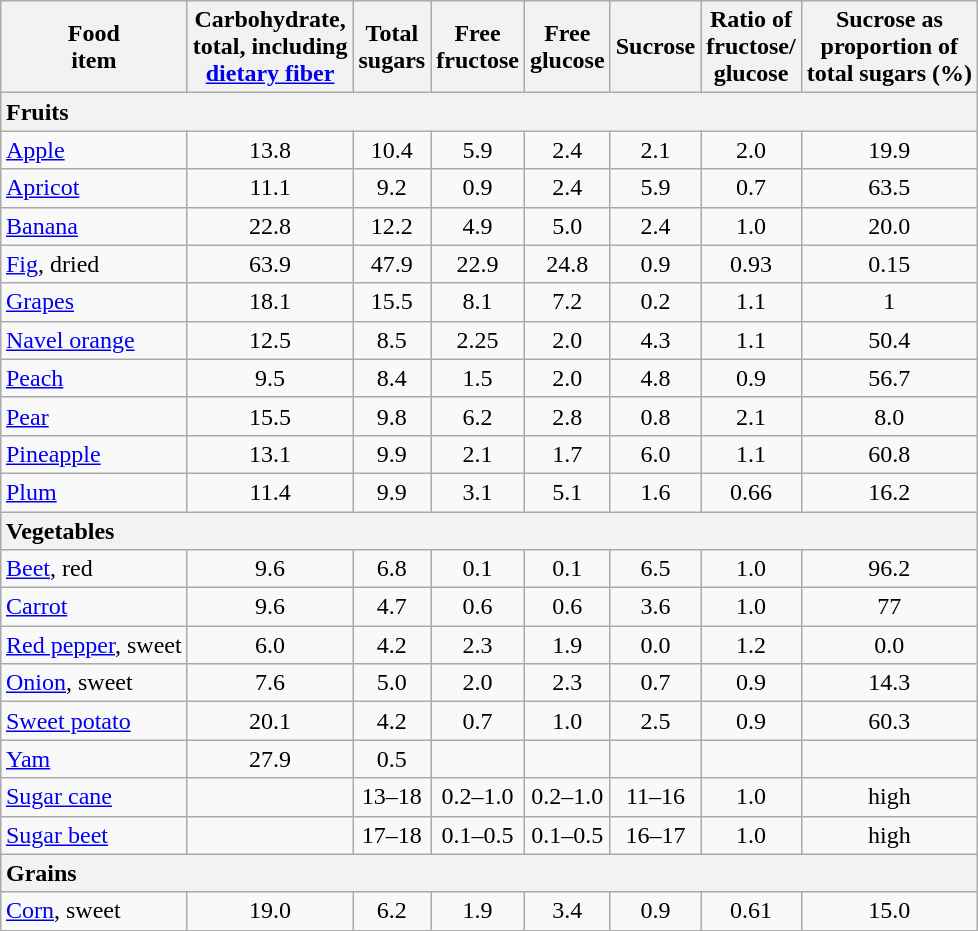<table class="wikitable sortable" style="text-align:center; margin:auto">
<tr>
<th>Food <br>item</th>
<th>Carbohydrate, <br>total, including <br><a href='#'>dietary fiber</a></th>
<th>Total <br>sugars</th>
<th>Free <br>fructose</th>
<th>Free <br>glucose</th>
<th>Sucrose</th>
<th>Ratio of <br>fructose/<br>glucose</th>
<th>Sucrose as <br>proportion of <br>total sugars (%)</th>
</tr>
<tr>
<th colspan=8 style="text-align:left">Fruits</th>
</tr>
<tr>
<td style="text-align:left;"><a href='#'>Apple</a></td>
<td>13.8</td>
<td>10.4</td>
<td>5.9</td>
<td>2.4</td>
<td>2.1</td>
<td>2.0</td>
<td>19.9</td>
</tr>
<tr>
<td style="text-align:left;"><a href='#'>Apricot</a></td>
<td>11.1</td>
<td>9.2</td>
<td>0.9</td>
<td>2.4</td>
<td>5.9</td>
<td>0.7</td>
<td>63.5</td>
</tr>
<tr>
<td style="text-align:left;"><a href='#'>Banana</a></td>
<td>22.8</td>
<td>12.2</td>
<td>4.9</td>
<td>5.0</td>
<td>2.4</td>
<td>1.0</td>
<td>20.0</td>
</tr>
<tr>
<td style="text-align:left;"><a href='#'>Fig</a>, dried</td>
<td>63.9</td>
<td>47.9</td>
<td>22.9</td>
<td>24.8</td>
<td>0.9</td>
<td>0.93</td>
<td>0.15</td>
</tr>
<tr>
<td style="text-align:left;"><a href='#'>Grapes</a></td>
<td>18.1</td>
<td>15.5</td>
<td>8.1</td>
<td>7.2</td>
<td>0.2</td>
<td>1.1</td>
<td>1</td>
</tr>
<tr>
<td style="text-align:left;"><a href='#'>Navel orange</a></td>
<td>12.5</td>
<td>8.5</td>
<td>2.25</td>
<td>2.0</td>
<td>4.3</td>
<td>1.1</td>
<td>50.4</td>
</tr>
<tr>
<td style="text-align:left;"><a href='#'>Peach</a></td>
<td>9.5</td>
<td>8.4</td>
<td>1.5</td>
<td>2.0</td>
<td>4.8</td>
<td>0.9</td>
<td>56.7</td>
</tr>
<tr>
<td style="text-align:left;"><a href='#'>Pear</a></td>
<td>15.5</td>
<td>9.8</td>
<td>6.2</td>
<td>2.8</td>
<td>0.8</td>
<td>2.1</td>
<td>8.0</td>
</tr>
<tr>
<td style="text-align:left;"><a href='#'>Pineapple</a></td>
<td>13.1</td>
<td>9.9</td>
<td>2.1</td>
<td>1.7</td>
<td>6.0</td>
<td>1.1</td>
<td>60.8</td>
</tr>
<tr>
<td style="text-align:left;"><a href='#'>Plum</a></td>
<td>11.4</td>
<td>9.9</td>
<td>3.1</td>
<td>5.1</td>
<td>1.6</td>
<td>0.66</td>
<td>16.2</td>
</tr>
<tr>
<th colspan=8 style="text-align:left">Vegetables</th>
</tr>
<tr>
<td style="text-align:left;"><a href='#'>Beet</a>, red</td>
<td>9.6</td>
<td>6.8</td>
<td>0.1</td>
<td>0.1</td>
<td>6.5</td>
<td>1.0</td>
<td>96.2</td>
</tr>
<tr>
<td style="text-align:left;"><a href='#'>Carrot</a></td>
<td>9.6</td>
<td>4.7</td>
<td>0.6</td>
<td>0.6</td>
<td>3.6</td>
<td>1.0</td>
<td>77</td>
</tr>
<tr>
<td style="text-align:left;"><a href='#'>Red pepper</a>, sweet</td>
<td>6.0</td>
<td>4.2</td>
<td>2.3</td>
<td>1.9</td>
<td>0.0</td>
<td>1.2</td>
<td>0.0</td>
</tr>
<tr>
<td style="text-align:left;"><a href='#'>Onion</a>, sweet</td>
<td>7.6</td>
<td>5.0</td>
<td>2.0</td>
<td>2.3</td>
<td>0.7</td>
<td>0.9</td>
<td>14.3</td>
</tr>
<tr>
<td style="text-align:left;"><a href='#'>Sweet potato</a></td>
<td>20.1</td>
<td>4.2</td>
<td>0.7</td>
<td>1.0</td>
<td>2.5</td>
<td>0.9</td>
<td>60.3</td>
</tr>
<tr>
<td style="text-align:left;"><a href='#'>Yam</a></td>
<td>27.9</td>
<td>0.5</td>
<td></td>
<td></td>
<td></td>
<td></td>
<td></td>
</tr>
<tr>
<td style="text-align:left;"><a href='#'>Sugar cane</a></td>
<td></td>
<td>13–18</td>
<td>0.2–1.0</td>
<td>0.2–1.0</td>
<td>11–16</td>
<td>1.0</td>
<td>high</td>
</tr>
<tr>
<td style="text-align:left;"><a href='#'>Sugar beet</a></td>
<td></td>
<td>17–18</td>
<td>0.1–0.5</td>
<td>0.1–0.5</td>
<td>16–17</td>
<td>1.0</td>
<td>high</td>
</tr>
<tr>
<th colspan=8 style="text-align:left">Grains</th>
</tr>
<tr>
<td style="text-align:left;"><a href='#'>Corn</a>, sweet</td>
<td>19.0</td>
<td>6.2</td>
<td>1.9</td>
<td>3.4</td>
<td>0.9</td>
<td>0.61</td>
<td>15.0</td>
</tr>
</table>
